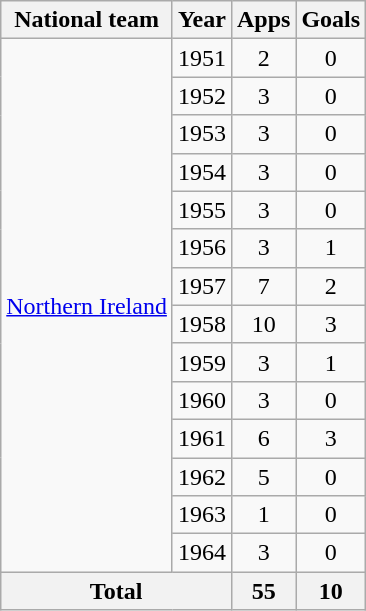<table class=wikitable style="text-align: center">
<tr>
<th>National team</th>
<th>Year</th>
<th>Apps</th>
<th>Goals</th>
</tr>
<tr>
<td rowspan=14><a href='#'>Northern Ireland</a></td>
<td>1951</td>
<td>2</td>
<td>0</td>
</tr>
<tr>
<td>1952</td>
<td>3</td>
<td>0</td>
</tr>
<tr>
<td>1953</td>
<td>3</td>
<td>0</td>
</tr>
<tr>
<td>1954</td>
<td>3</td>
<td>0</td>
</tr>
<tr>
<td>1955</td>
<td>3</td>
<td>0</td>
</tr>
<tr>
<td>1956</td>
<td>3</td>
<td>1</td>
</tr>
<tr>
<td>1957</td>
<td>7</td>
<td>2</td>
</tr>
<tr>
<td>1958</td>
<td>10</td>
<td>3</td>
</tr>
<tr>
<td>1959</td>
<td>3</td>
<td>1</td>
</tr>
<tr>
<td>1960</td>
<td>3</td>
<td>0</td>
</tr>
<tr>
<td>1961</td>
<td>6</td>
<td>3</td>
</tr>
<tr>
<td>1962</td>
<td>5</td>
<td>0</td>
</tr>
<tr>
<td>1963</td>
<td>1</td>
<td>0</td>
</tr>
<tr>
<td>1964</td>
<td>3</td>
<td>0</td>
</tr>
<tr>
<th colspan=2>Total</th>
<th>55</th>
<th>10</th>
</tr>
</table>
